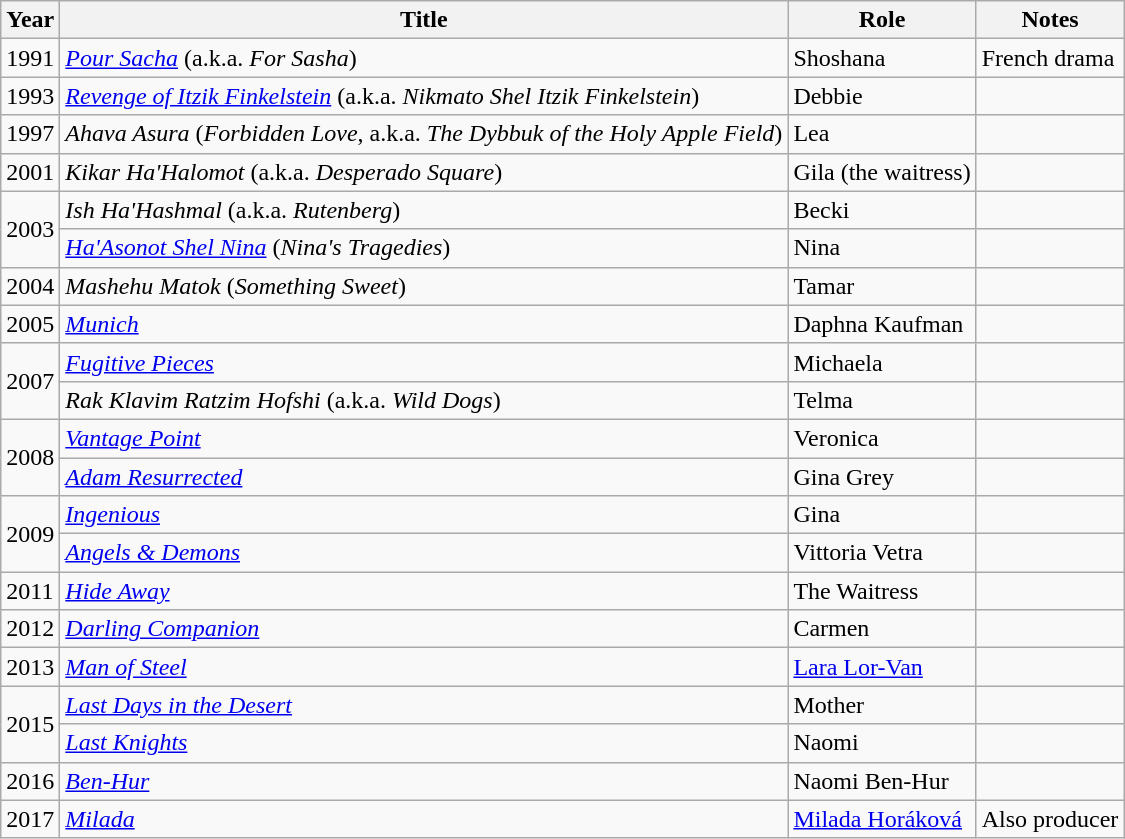<table class="wikitable sortable">
<tr>
<th>Year</th>
<th>Title</th>
<th>Role</th>
<th class="unsortable">Notes</th>
</tr>
<tr>
<td>1991</td>
<td><em><a href='#'>Pour Sacha</a></em> (a.k.a. <em>For Sasha</em>)</td>
<td>Shoshana</td>
<td>French drama</td>
</tr>
<tr>
<td>1993</td>
<td><em><a href='#'>Revenge of Itzik Finkelstein</a></em> (a.k.a. <em>Nikmato Shel Itzik Finkelstein</em>)</td>
<td>Debbie</td>
<td></td>
</tr>
<tr>
<td>1997</td>
<td><em>Ahava Asura</em> (<em>Forbidden Love</em>, a.k.a. <em>The Dybbuk of the Holy Apple Field</em>)</td>
<td>Lea</td>
<td></td>
</tr>
<tr>
<td>2001</td>
<td><em>Kikar Ha'Halomot</em> (a.k.a. <em>Desperado Square</em>)</td>
<td>Gila (the waitress)</td>
<td></td>
</tr>
<tr>
<td rowspan=2>2003</td>
<td><em>Ish Ha'Hashmal</em> (a.k.a. <em>Rutenberg</em>)</td>
<td>Becki</td>
<td></td>
</tr>
<tr>
<td><em><a href='#'>Ha'Asonot Shel Nina</a></em> (<em>Nina's Tragedies</em>)</td>
<td>Nina</td>
<td></td>
</tr>
<tr>
<td>2004</td>
<td><em>Mashehu Matok</em> (<em>Something Sweet</em>)</td>
<td>Tamar</td>
<td></td>
</tr>
<tr>
<td>2005</td>
<td><em><a href='#'>Munich</a></em></td>
<td>Daphna Kaufman</td>
<td></td>
</tr>
<tr>
<td rowspan=2>2007</td>
<td><em><a href='#'>Fugitive Pieces</a></em></td>
<td>Michaela</td>
<td></td>
</tr>
<tr>
<td><em>Rak Klavim Ratzim Hofshi</em> (a.k.a. <em>Wild Dogs</em>)</td>
<td>Telma</td>
<td></td>
</tr>
<tr>
<td rowspan=2>2008</td>
<td><em><a href='#'>Vantage Point</a></em></td>
<td>Veronica</td>
<td></td>
</tr>
<tr>
<td><em><a href='#'>Adam Resurrected</a></em></td>
<td>Gina Grey</td>
<td></td>
</tr>
<tr>
<td rowspan=2>2009</td>
<td><em><a href='#'>Ingenious</a></em></td>
<td>Gina</td>
<td></td>
</tr>
<tr>
<td><em><a href='#'>Angels & Demons</a></em></td>
<td>Vittoria Vetra</td>
<td></td>
</tr>
<tr>
<td>2011</td>
<td><em><a href='#'>Hide Away</a></em></td>
<td>The Waitress</td>
<td></td>
</tr>
<tr>
<td>2012</td>
<td><em><a href='#'>Darling Companion</a></em></td>
<td>Carmen</td>
<td></td>
</tr>
<tr>
<td>2013</td>
<td><em><a href='#'>Man of Steel</a></em></td>
<td><a href='#'>Lara Lor-Van</a></td>
<td></td>
</tr>
<tr>
<td rowspan=2>2015</td>
<td><em><a href='#'>Last Days in the Desert</a></em></td>
<td>Mother</td>
<td></td>
</tr>
<tr>
<td><em><a href='#'>Last Knights</a></em></td>
<td>Naomi</td>
<td></td>
</tr>
<tr>
<td>2016</td>
<td><em><a href='#'>Ben-Hur</a></em></td>
<td>Naomi Ben-Hur</td>
<td></td>
</tr>
<tr>
<td>2017</td>
<td><em><a href='#'>Milada</a></em></td>
<td><a href='#'>Milada Horáková</a></td>
<td>Also producer</td>
</tr>
</table>
